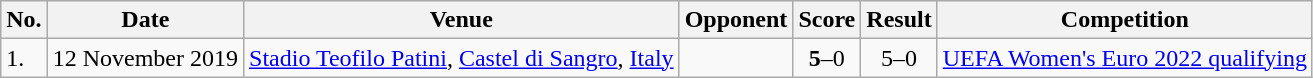<table class="wikitable sortable">
<tr>
<th>No.</th>
<th>Date</th>
<th>Venue</th>
<th>Opponent</th>
<th>Score</th>
<th>Result</th>
<th>Competition</th>
</tr>
<tr>
<td>1.</td>
<td>12 November 2019</td>
<td><a href='#'>Stadio Teofilo Patini</a>, <a href='#'>Castel di Sangro</a>, <a href='#'>Italy</a></td>
<td></td>
<td align=center><strong>5</strong>–0</td>
<td align=center>5–0</td>
<td><a href='#'>UEFA Women's Euro 2022 qualifying</a></td>
</tr>
</table>
